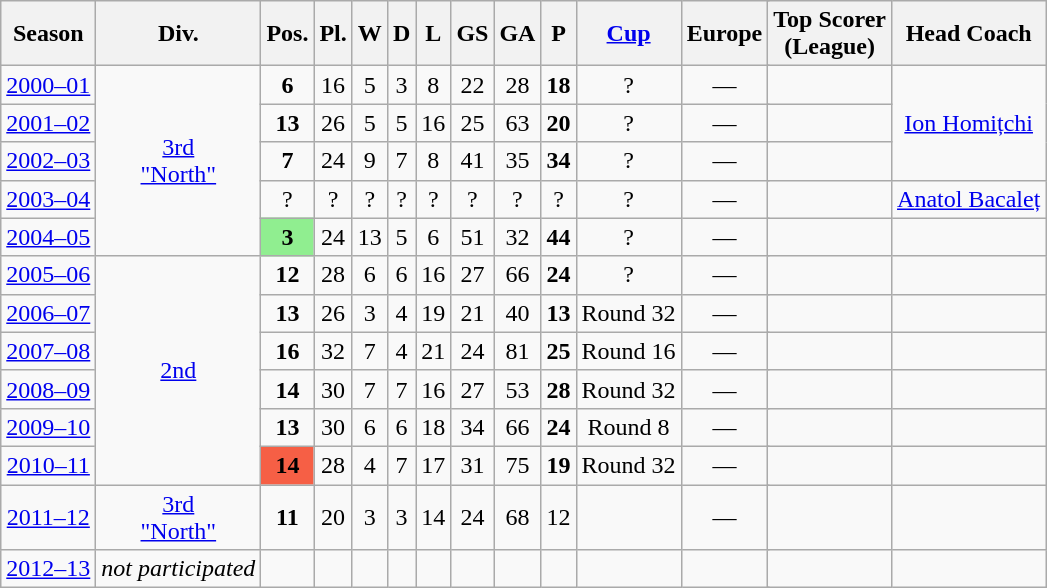<table class="wikitable">
<tr>
<th>Season</th>
<th>Div.</th>
<th>Pos.</th>
<th>Pl.</th>
<th>W</th>
<th>D</th>
<th>L</th>
<th>GS</th>
<th>GA</th>
<th>P</th>
<th><a href='#'>Cup</a></th>
<th colspan=2>Europe</th>
<th>Top Scorer <br>(League)</th>
<th>Head Coach</th>
</tr>
<tr>
<td align=center><a href='#'>2000–01</a></td>
<td align=center rowspan=5><a href='#'>3rd<br>"North"</a></td>
<td align=center><strong>6</strong></td>
<td align=center>16</td>
<td align=center>5</td>
<td align=center>3</td>
<td align=center>8</td>
<td align=center>22</td>
<td align=center>28</td>
<td align=center><strong>18</strong></td>
<td align=center>?</td>
<td align=center colspan=2>—</td>
<td align=center></td>
<td align=center rowspan=3> <a href='#'>Ion Homițchi</a></td>
</tr>
<tr>
<td align=center><a href='#'>2001–02</a></td>
<td align=center><strong>13</strong></td>
<td align=center>26</td>
<td align=center>5</td>
<td align=center>5</td>
<td align=center>16</td>
<td align=center>25</td>
<td align=center>63</td>
<td align=center><strong>20</strong></td>
<td align=center>?</td>
<td align=center colspan=2>—</td>
<td align=center></td>
</tr>
<tr>
<td align=center><a href='#'>2002–03</a></td>
<td align=center><strong>7</strong></td>
<td align=center>24</td>
<td align=center>9</td>
<td align=center>7</td>
<td align=center>8</td>
<td align=center>41</td>
<td align=center>35</td>
<td align=center><strong>34</strong></td>
<td align=center>?</td>
<td align=center colspan=2>—</td>
<td align=center></td>
</tr>
<tr>
<td align=center><a href='#'>2003–04</a></td>
<td align=center>?</td>
<td align=center>?</td>
<td align=center>?</td>
<td align=center>?</td>
<td align=center>?</td>
<td align=center>?</td>
<td align=center>?</td>
<td align=center>?</td>
<td align=center>?</td>
<td align=center colspan=2>—</td>
<td align=center></td>
<td align=center> <a href='#'>Anatol Bacaleț</a></td>
</tr>
<tr>
<td align=center><a href='#'>2004–05</a></td>
<td align=center bgcolor=lightgreen><strong>3</strong></td>
<td align=center>24</td>
<td align=center>13</td>
<td align=center>5</td>
<td align=center>6</td>
<td align=center>51</td>
<td align=center>32</td>
<td align=center><strong>44</strong></td>
<td align=center>?</td>
<td align=center colspan=2>—</td>
<td align=center></td>
<td align=center></td>
</tr>
<tr>
<td align=center><a href='#'>2005–06</a></td>
<td align=center rowspan=6><a href='#'>2nd</a></td>
<td align=center><strong>12</strong></td>
<td align=center>28</td>
<td align=center>6</td>
<td align=center>6</td>
<td align=center>16</td>
<td align=center>27</td>
<td align=center>66</td>
<td align=center><strong>24</strong></td>
<td align=center>?</td>
<td align=center colspan=2>—</td>
<td align=center></td>
<td align=center></td>
</tr>
<tr>
<td align=center><a href='#'>2006–07</a></td>
<td align=center><strong>13</strong></td>
<td align=center>26</td>
<td align=center>3</td>
<td align=center>4</td>
<td align=center>19</td>
<td align=center>21</td>
<td align=center>40</td>
<td align=center><strong>13</strong></td>
<td align=center>Round 32</td>
<td align=center colspan=2>—</td>
<td align=center></td>
<td align=center></td>
</tr>
<tr>
<td align=center><a href='#'>2007–08</a></td>
<td align=center><strong>16</strong></td>
<td align=center>32</td>
<td align=center>7</td>
<td align=center>4</td>
<td align=center>21</td>
<td align=center>24</td>
<td align=center>81</td>
<td align=center><strong>25</strong></td>
<td align=center>Round 16</td>
<td align=center colspan=2>—</td>
<td align=center></td>
<td align=center></td>
</tr>
<tr>
<td align=center><a href='#'>2008–09</a></td>
<td align=center><strong>14</strong></td>
<td align=center>30</td>
<td align=center>7</td>
<td align=center>7</td>
<td align=center>16</td>
<td align=center>27</td>
<td align=center>53</td>
<td align=center><strong>28</strong></td>
<td align=center>Round 32</td>
<td align=center colspan=2>—</td>
<td align=center></td>
<td align=center></td>
</tr>
<tr>
<td align=center><a href='#'>2009–10</a></td>
<td align=center><strong>13</strong></td>
<td align=center>30</td>
<td align=center>6</td>
<td align=center>6</td>
<td align=center>18</td>
<td align=center>34</td>
<td align=center>66</td>
<td align=center><strong>24</strong></td>
<td align=center>Round 8</td>
<td align=center colspan=2>—</td>
<td align=center></td>
<td align=center></td>
</tr>
<tr>
<td align=center><a href='#'>2010–11</a></td>
<td align=center bgcolor=#f65f45><strong>14</strong></td>
<td align=center>28</td>
<td align=center>4</td>
<td align=center>7</td>
<td align=center>17</td>
<td align=center>31</td>
<td align=center>75</td>
<td align=center><strong>19</strong></td>
<td align=center>Round 32</td>
<td align=center colspan=2>—</td>
<td align=center></td>
<td align=center></td>
</tr>
<tr>
<td align=center><a href='#'>2011–12</a></td>
<td align=center><a href='#'>3rd<br>"North"</a></td>
<td align=center><strong>11</strong></td>
<td align=center>20</td>
<td align=center>3</td>
<td align=center>3</td>
<td align=center>14</td>
<td align=center>24</td>
<td align=center>68</td>
<td align=center>12</td>
<td align=center></td>
<td align=center colspan=2>—</td>
<td align=center></td>
<td align=center></td>
</tr>
<tr>
<td align=center><a href='#'>2012–13</a></td>
<td align=center><em>not participated</em></td>
<td align=center></td>
<td align=center></td>
<td align=center></td>
<td align=center></td>
<td align=center></td>
<td align=center></td>
<td align=center></td>
<td align=center></td>
<td align=center></td>
<td align=center colspan=2></td>
<td align=center></td>
<td align=center></td>
</tr>
</table>
